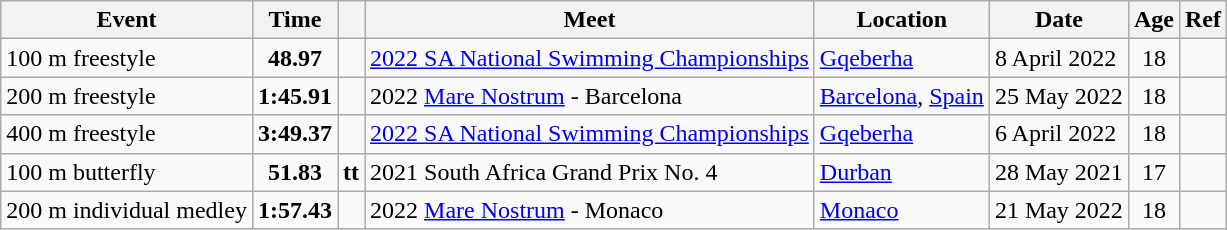<table class="wikitable">
<tr>
<th>Event</th>
<th>Time</th>
<th></th>
<th>Meet</th>
<th>Location</th>
<th>Date</th>
<th>Age</th>
<th>Ref</th>
</tr>
<tr>
<td>100 m freestyle</td>
<td style="text-align:center;"><strong>48.97</strong></td>
<td></td>
<td><a href='#'>2022 SA National Swimming Championships</a></td>
<td><a href='#'>Gqeberha</a></td>
<td>8 April 2022</td>
<td style="text-align:center;">18</td>
<td style="text-align:center;"></td>
</tr>
<tr>
<td>200 m freestyle</td>
<td style="text-align:center;"><strong>1:45.91</strong></td>
<td></td>
<td>2022 <a href='#'>Mare Nostrum</a> - Barcelona</td>
<td><a href='#'>Barcelona</a>, <a href='#'>Spain</a></td>
<td>25 May 2022</td>
<td style="text-align:center;">18</td>
<td style="text-align:center;"></td>
</tr>
<tr>
<td>400 m freestyle</td>
<td style="text-align:center;"><strong>3:49.37</strong></td>
<td></td>
<td><a href='#'>2022 SA National Swimming Championships</a></td>
<td><a href='#'>Gqeberha</a></td>
<td>6 April 2022</td>
<td style="text-align:center;">18</td>
<td style="text-align:center;"></td>
</tr>
<tr>
<td>100 m butterfly</td>
<td style="text-align:center;"><strong>51.83</strong></td>
<td><strong>tt</strong></td>
<td>2021 South Africa Grand Prix No. 4</td>
<td><a href='#'>Durban</a></td>
<td>28 May 2021</td>
<td style="text-align:center;">17</td>
<td style="text-align:center;"></td>
</tr>
<tr>
<td>200 m individual medley</td>
<td style="text-align:center;"><strong>1:57.43</strong></td>
<td></td>
<td>2022 <a href='#'>Mare Nostrum</a> - Monaco</td>
<td><a href='#'>Monaco</a></td>
<td>21 May 2022</td>
<td style="text-align:center;">18</td>
<td style="text-align:center;"></td>
</tr>
</table>
